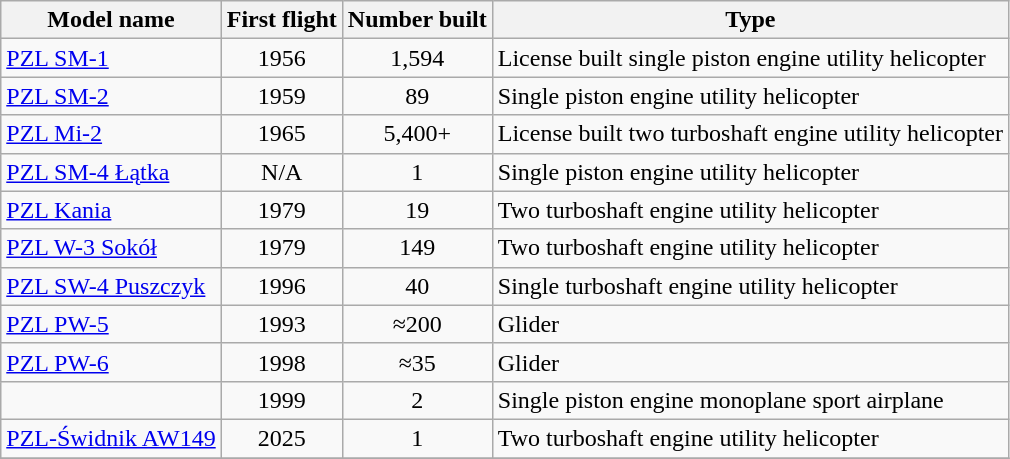<table class="wikitable sortable">
<tr>
<th>Model name</th>
<th>First flight</th>
<th>Number built</th>
<th>Type</th>
</tr>
<tr>
<td align=left><a href='#'>PZL SM-1</a></td>
<td align=center>1956</td>
<td align=center>1,594</td>
<td align=left>License built single piston engine utility helicopter</td>
</tr>
<tr>
<td align=left><a href='#'>PZL SM-2</a></td>
<td align=center>1959</td>
<td align=center>89</td>
<td align=left>Single piston engine utility helicopter</td>
</tr>
<tr>
<td align=left><a href='#'>PZL Mi-2</a></td>
<td align=center>1965</td>
<td align=center>5,400+</td>
<td align=left>License built two turboshaft engine utility helicopter</td>
</tr>
<tr>
<td align=left><a href='#'>PZL SM-4 Łątka</a></td>
<td align=center>N/A</td>
<td align=center>1</td>
<td align=left>Single piston engine utility helicopter</td>
</tr>
<tr>
<td align=left><a href='#'>PZL Kania</a></td>
<td align=center>1979</td>
<td align=center>19</td>
<td align=left>Two turboshaft engine utility helicopter</td>
</tr>
<tr>
<td align=left><a href='#'>PZL W-3 Sokół</a></td>
<td align=center>1979</td>
<td align=center>149</td>
<td align=left>Two turboshaft engine utility helicopter</td>
</tr>
<tr>
<td align=left><a href='#'>PZL SW-4 Puszczyk</a></td>
<td align=center>1996</td>
<td align=center>40</td>
<td align=left>Single turboshaft engine utility helicopter</td>
</tr>
<tr>
<td align=left><a href='#'>PZL PW-5</a></td>
<td align=center>1993</td>
<td align=center>≈200</td>
<td align=left>Glider</td>
</tr>
<tr>
<td align=left><a href='#'>PZL PW-6</a></td>
<td align=center>1998</td>
<td align=center>≈35</td>
<td align=left>Glider</td>
</tr>
<tr>
<td align=left></td>
<td align=center>1999</td>
<td align=center>2</td>
<td align=left>Single piston engine monoplane sport airplane</td>
</tr>
<tr>
<td align=left><a href='#'>PZL-Świdnik AW149</a></td>
<td align=center>2025</td>
<td align=center>1</td>
<td align=left>Two turboshaft engine utility helicopter</td>
</tr>
<tr>
</tr>
</table>
